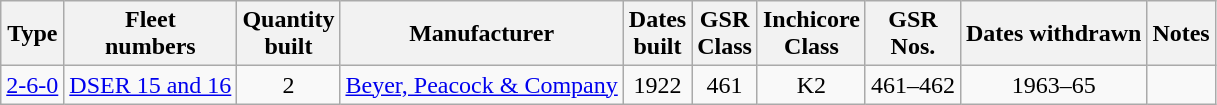<table class=wikitable style=text-align:center>
<tr>
<th>Type</th>
<th>Fleet<br>numbers</th>
<th>Quantity<br>built</th>
<th>Manufacturer</th>
<th>Dates<br>built</th>
<th>GSR<br>Class</th>
<th>Inchicore<br>Class</th>
<th>GSR<br>Nos.</th>
<th>Dates withdrawn</th>
<th>Notes</th>
</tr>
<tr>
<td><a href='#'>2-6-0</a></td>
<td><a href='#'>DSER 15 and 16</a></td>
<td>2</td>
<td><a href='#'>Beyer, Peacock & Company</a></td>
<td>1922</td>
<td>461</td>
<td>K2</td>
<td>461–462</td>
<td>1963–65</td>
<td align=left></td>
</tr>
</table>
